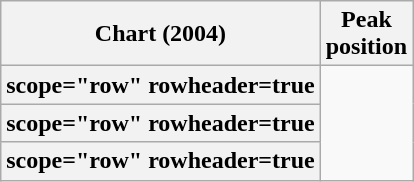<table class="wikitable sortable plainrowheaders">
<tr>
<th>Chart (2004)</th>
<th>Peak<br>position</th>
</tr>
<tr>
<th>scope="row" rowheader=true</th>
</tr>
<tr>
<th>scope="row" rowheader=true</th>
</tr>
<tr>
<th>scope="row" rowheader=true</th>
</tr>
</table>
